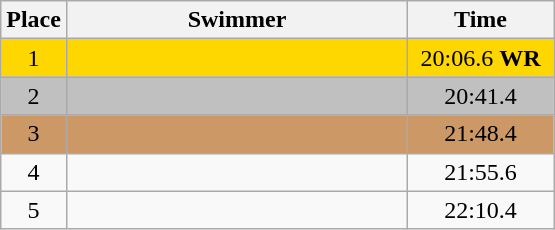<table class=wikitable style="text-align:center">
<tr>
<th>Place</th>
<th width=220>Swimmer</th>
<th width=90>Time</th>
</tr>
<tr bgcolor=gold>
<td>1</td>
<td align=left></td>
<td>20:06.6 <strong>WR</strong></td>
</tr>
<tr bgcolor=silver>
<td>2</td>
<td align=left></td>
<td>20:41.4</td>
</tr>
<tr bgcolor=cc9966>
<td>3</td>
<td align=left></td>
<td>21:48.4</td>
</tr>
<tr>
<td>4</td>
<td align=left></td>
<td>21:55.6</td>
</tr>
<tr>
<td>5</td>
<td align=left></td>
<td>22:10.4</td>
</tr>
</table>
